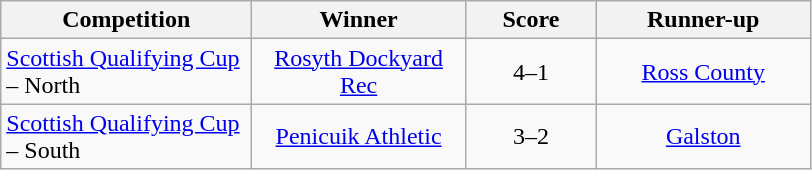<table class="wikitable" style="text-align: center;">
<tr>
<th width=160>Competition</th>
<th width=135>Winner</th>
<th width=80>Score</th>
<th width=135>Runner-up</th>
</tr>
<tr>
<td align=left><a href='#'>Scottish Qualifying Cup</a> – North</td>
<td><a href='#'>Rosyth Dockyard Rec</a></td>
<td>4–1</td>
<td><a href='#'>Ross County</a></td>
</tr>
<tr>
<td align=left><a href='#'>Scottish Qualifying Cup</a> – South</td>
<td><a href='#'>Penicuik Athletic</a></td>
<td>3–2</td>
<td><a href='#'>Galston</a></td>
</tr>
</table>
